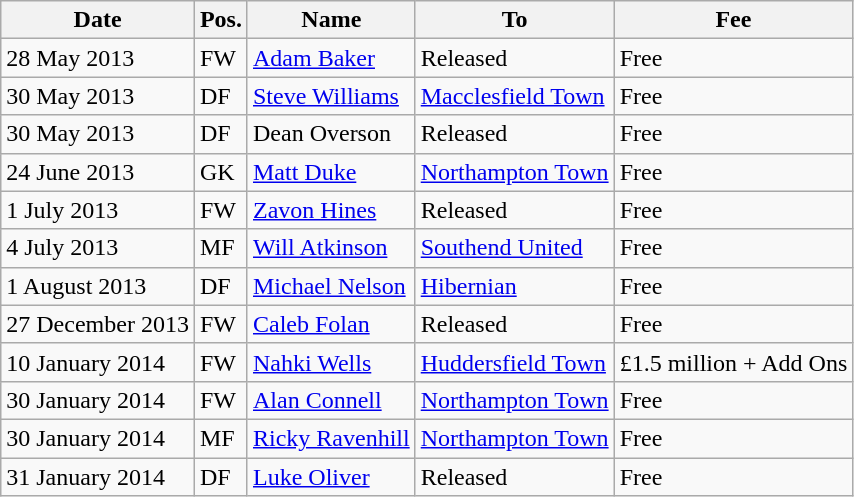<table class="wikitable">
<tr>
<th>Date</th>
<th>Pos.</th>
<th>Name</th>
<th>To</th>
<th>Fee</th>
</tr>
<tr>
<td>28 May 2013</td>
<td>FW</td>
<td><a href='#'>Adam Baker</a></td>
<td>Released</td>
<td>Free</td>
</tr>
<tr>
<td>30 May 2013</td>
<td>DF</td>
<td><a href='#'>Steve Williams</a></td>
<td><a href='#'>Macclesfield Town</a></td>
<td>Free</td>
</tr>
<tr>
<td>30 May 2013</td>
<td>DF</td>
<td>Dean Overson</td>
<td>Released</td>
<td>Free</td>
</tr>
<tr>
<td>24 June 2013</td>
<td>GK</td>
<td><a href='#'>Matt Duke</a></td>
<td><a href='#'>Northampton Town</a></td>
<td>Free</td>
</tr>
<tr>
<td>1 July 2013</td>
<td>FW</td>
<td><a href='#'>Zavon Hines</a></td>
<td>Released</td>
<td>Free</td>
</tr>
<tr>
<td>4 July 2013</td>
<td>MF</td>
<td><a href='#'>Will Atkinson</a></td>
<td><a href='#'>Southend United</a></td>
<td>Free</td>
</tr>
<tr>
<td>1 August 2013</td>
<td>DF</td>
<td><a href='#'>Michael Nelson</a></td>
<td><a href='#'>Hibernian</a></td>
<td>Free</td>
</tr>
<tr>
<td>27 December 2013</td>
<td>FW</td>
<td><a href='#'>Caleb Folan</a></td>
<td>Released</td>
<td>Free</td>
</tr>
<tr>
<td>10 January 2014</td>
<td>FW</td>
<td><a href='#'>Nahki Wells</a></td>
<td><a href='#'>Huddersfield Town</a></td>
<td>£1.5 million + Add Ons</td>
</tr>
<tr>
<td>30 January 2014</td>
<td>FW</td>
<td><a href='#'>Alan Connell</a></td>
<td><a href='#'>Northampton Town</a></td>
<td>Free</td>
</tr>
<tr>
<td>30 January 2014</td>
<td>MF</td>
<td><a href='#'>Ricky Ravenhill</a></td>
<td><a href='#'>Northampton Town</a></td>
<td>Free</td>
</tr>
<tr>
<td>31 January 2014</td>
<td>DF</td>
<td><a href='#'>Luke Oliver</a></td>
<td>Released</td>
<td>Free</td>
</tr>
</table>
